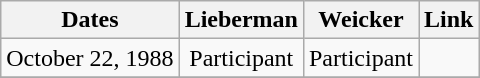<table class="wikitable" style="text-align:center">
<tr>
<th>Dates</th>
<th>Lieberman</th>
<th>Weicker</th>
<th>Link</th>
</tr>
<tr>
<td>October 22, 1988</td>
<td>Participant</td>
<td>Participant</td>
<td align=left></td>
</tr>
<tr>
</tr>
</table>
